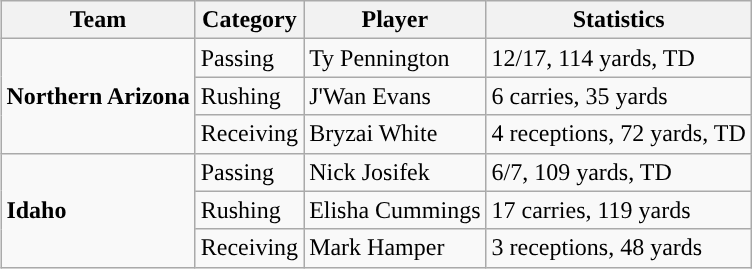<table class="wikitable" style="float: right;">
<tr>
<th>Team</th>
<th>Category</th>
<th>Player</th>
<th>Statistics</th>
</tr>
<tr>
<td rowspan=3><strong>Northern Arizona</strong></td>
<td>Passing</td>
<td>Ty Pennington</td>
<td>12/17, 114 yards, TD</td>
</tr>
<tr>
<td>Rushing</td>
<td>J'Wan Evans</td>
<td>6 carries, 35 yards</td>
</tr>
<tr>
<td>Receiving</td>
<td>Bryzai White</td>
<td>4 receptions, 72 yards, TD</td>
</tr>
<tr>
<td rowspan=3><strong>Idaho</strong></td>
<td>Passing</td>
<td>Nick Josifek</td>
<td>6/7, 109 yards, TD</td>
</tr>
<tr>
<td>Rushing</td>
<td>Elisha Cummings</td>
<td>17 carries, 119 yards</td>
</tr>
<tr>
<td>Receiving</td>
<td>Mark Hamper</td>
<td>3 receptions, 48 yards</td>
</tr>
</table>
